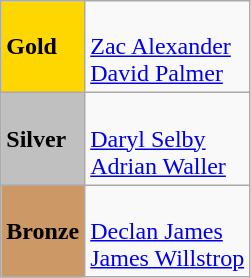<table class="wikitable">
<tr>
<td bgcolor="gold"><strong>Gold</strong></td>
<td><br><a href='#'>Zac Alexander</a><br><a href='#'>David Palmer</a></td>
</tr>
<tr>
<td bgcolor="silver"><strong>Silver</strong></td>
<td><br><a href='#'>Daryl Selby</a><br><a href='#'>Adrian Waller</a></td>
</tr>
<tr>
<td bgcolor="CC9966"><strong>Bronze</strong></td>
<td><br><a href='#'>Declan James</a><br><a href='#'>James Willstrop</a></td>
</tr>
</table>
